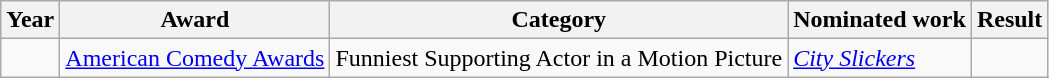<table class="wikitable sortable">
<tr>
<th>Year</th>
<th>Award</th>
<th>Category</th>
<th>Nominated work</th>
<th>Result</th>
</tr>
<tr>
<td></td>
<td><a href='#'>American Comedy Awards</a></td>
<td>Funniest Supporting Actor in a Motion Picture</td>
<td><em><a href='#'>City Slickers</a></em></td>
<td></td>
</tr>
</table>
